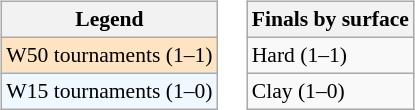<table>
<tr valign=top>
<td><br><table class=wikitable style="font-size:90%">
<tr>
<th>Legend</th>
</tr>
<tr style="background:#ffe4c4;">
<td>W50 tournaments (1–1)</td>
</tr>
<tr style="background:#f0f8ff;">
<td>W15 tournaments (1–0)</td>
</tr>
</table>
</td>
<td><br><table class=wikitable style="font-size:90%">
<tr>
<th>Finals by surface</th>
</tr>
<tr>
<td>Hard (1–1)</td>
</tr>
<tr>
<td>Clay (1–0)</td>
</tr>
</table>
</td>
</tr>
</table>
